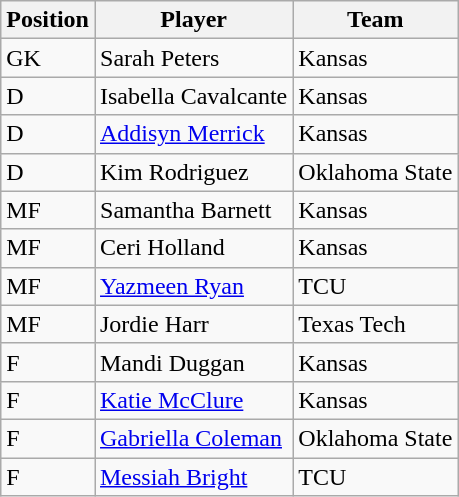<table class="wikitable">
<tr>
<th>Position</th>
<th>Player</th>
<th>Team</th>
</tr>
<tr>
<td>GK</td>
<td>Sarah Peters</td>
<td>Kansas</td>
</tr>
<tr>
<td>D</td>
<td>Isabella Cavalcante</td>
<td>Kansas</td>
</tr>
<tr>
<td>D</td>
<td><a href='#'>Addisyn Merrick</a></td>
<td>Kansas</td>
</tr>
<tr>
<td>D</td>
<td>Kim Rodriguez</td>
<td>Oklahoma State</td>
</tr>
<tr>
<td>MF</td>
<td>Samantha Barnett</td>
<td>Kansas</td>
</tr>
<tr>
<td>MF</td>
<td>Ceri Holland</td>
<td>Kansas</td>
</tr>
<tr>
<td>MF</td>
<td><a href='#'>Yazmeen Ryan</a></td>
<td>TCU</td>
</tr>
<tr>
<td>MF</td>
<td>Jordie Harr</td>
<td>Texas Tech</td>
</tr>
<tr>
<td>F</td>
<td>Mandi Duggan</td>
<td>Kansas</td>
</tr>
<tr>
<td>F</td>
<td><a href='#'>Katie McClure</a></td>
<td>Kansas</td>
</tr>
<tr>
<td>F</td>
<td><a href='#'>Gabriella Coleman</a></td>
<td>Oklahoma State</td>
</tr>
<tr>
<td>F</td>
<td><a href='#'>Messiah Bright</a></td>
<td>TCU</td>
</tr>
</table>
